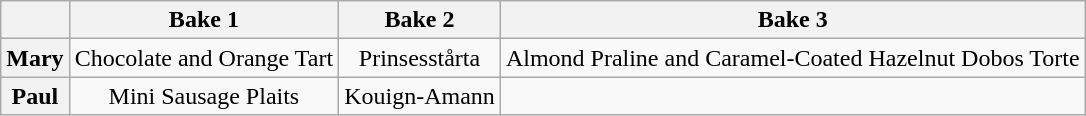<table class="wikitable" style="text-align:center;">
<tr>
<th scope="col"></th>
<th scope="col">Bake 1</th>
<th scope="col">Bake 2</th>
<th scope="col">Bake 3</th>
</tr>
<tr>
<th scope="row">Mary</th>
<td>Chocolate and Orange Tart</td>
<td>Prinsesstårta</td>
<td>Almond Praline and Caramel-Coated Hazelnut Dobos Torte</td>
</tr>
<tr>
<th scope="row">Paul</th>
<td>Mini Sausage Plaits</td>
<td>Kouign-Amann</td>
<td></td>
</tr>
</table>
